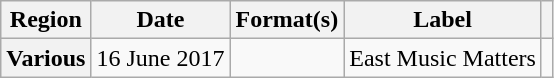<table class="wikitable plainrowheaders">
<tr>
<th scope="col">Region</th>
<th scope="col">Date</th>
<th scope="col">Format(s)</th>
<th scope="col">Label</th>
<th scope="col"></th>
</tr>
<tr>
<th scope="row">Various</th>
<td>16 June 2017</td>
<td></td>
<td>East Music Matters</td>
<td></td>
</tr>
</table>
